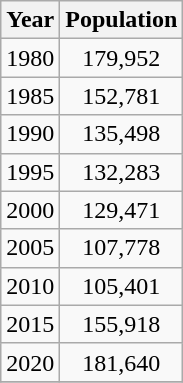<table class="wikitable" style="text-align:center">
<tr>
<th>Year</th>
<th>Population</th>
</tr>
<tr>
<td>1980</td>
<td>179,952</td>
</tr>
<tr>
<td>1985</td>
<td>152,781</td>
</tr>
<tr>
<td>1990</td>
<td>135,498</td>
</tr>
<tr>
<td>1995</td>
<td>132,283</td>
</tr>
<tr>
<td>2000</td>
<td>129,471</td>
</tr>
<tr>
<td>2005</td>
<td>107,778</td>
</tr>
<tr>
<td>2010</td>
<td>105,401</td>
</tr>
<tr>
<td>2015</td>
<td>155,918</td>
</tr>
<tr>
<td>2020</td>
<td>181,640</td>
</tr>
<tr>
</tr>
</table>
